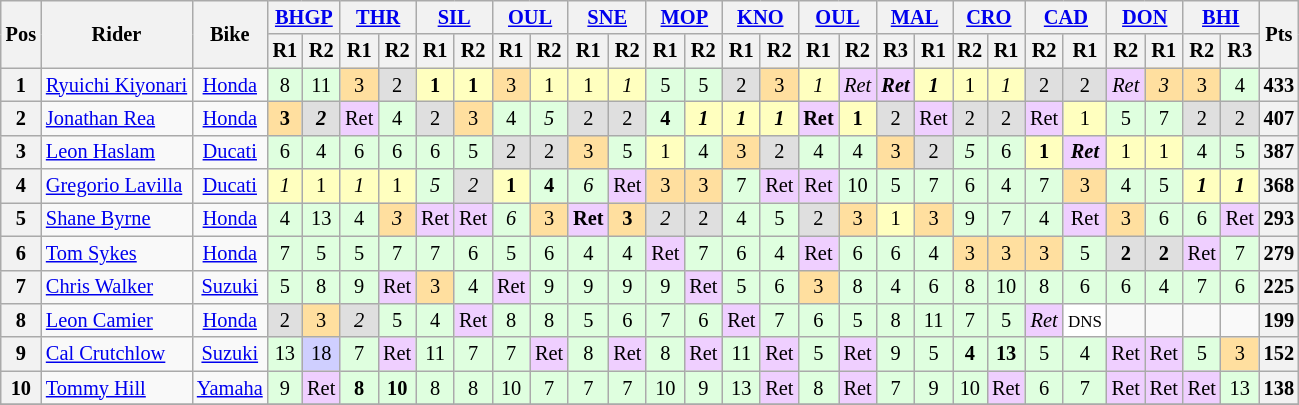<table class="wikitable" style="font-size: 85%; text-align: center">
<tr valign="top">
<th valign="middle" rowspan=2>Pos</th>
<th valign="middle" rowspan=2>Rider</th>
<th valign="middle" rowspan=2>Bike</th>
<th colspan=2><a href='#'>BHGP</a><br></th>
<th colspan=2><a href='#'>THR</a><br></th>
<th colspan=2><a href='#'>SIL</a><br></th>
<th colspan=2><a href='#'>OUL</a><br></th>
<th colspan=2><a href='#'>SNE</a><br></th>
<th colspan=2><a href='#'>MOP</a><br></th>
<th colspan=2><a href='#'>KNO</a><br></th>
<th colspan=2><a href='#'>OUL</a><br></th>
<th colspan=2><a href='#'>MAL</a><br></th>
<th colspan=2><a href='#'>CRO</a><br></th>
<th colspan=2><a href='#'>CAD</a><br></th>
<th colspan=2><a href='#'>DON</a><br></th>
<th colspan=2><a href='#'>BHI</a><br></th>
<th valign="middle" rowspan=2>Pts</th>
</tr>
<tr>
<th>R1</th>
<th>R2</th>
<th>R1</th>
<th>R2</th>
<th>R1</th>
<th>R2</th>
<th>R1</th>
<th>R2</th>
<th>R1</th>
<th>R2</th>
<th>R1</th>
<th>R2</th>
<th>R1</th>
<th>R2</th>
<th>R1</th>
<th>R2</th>
<th>R3</th>
<th>R1</th>
<th>R2</th>
<th>R1</th>
<th>R2</th>
<th>R1</th>
<th>R2</th>
<th>R1</th>
<th>R2</th>
<th>R3</th>
</tr>
<tr>
<th>1</th>
<td align="left"> <a href='#'>Ryuichi Kiyonari</a></td>
<td><a href='#'>Honda</a></td>
<td style="background:#DFFFDF;">8</td>
<td style="background:#DFFFDF;">11</td>
<td style="background:#FFDF9F;">3</td>
<td style="background:#DFDFDF;">2</td>
<td style="background:#FFFFBF;"><strong>1</strong></td>
<td style="background:#FFFFBF;"><strong>1</strong></td>
<td style="background:#FFDF9F;">3</td>
<td style="background:#FFFFBF;">1</td>
<td style="background:#FFFFBF;">1</td>
<td style="background:#FFFFBF;"><em>1</em></td>
<td style="background:#DFFFDF;">5</td>
<td style="background:#DFFFDF;">5</td>
<td style="background:#DFDFDF;">2</td>
<td style="background:#FFDF9F;">3</td>
<td style="background:#FFFFBF;"><em>1</em></td>
<td style="background:#EFCFFF;"><em>Ret</em></td>
<td style="background:#EFCFFF;"><strong><em>Ret</em></strong></td>
<td style="background:#FFFFBF;"><strong><em>1</em></strong></td>
<td style="background:#FFFFBF;">1</td>
<td style="background:#FFFFBF;"><em>1</em></td>
<td style="background:#DFDFDF;">2</td>
<td style="background:#DFDFDF;">2</td>
<td style="background:#EFCFFF;"><em>Ret</em></td>
<td style="background:#FFDF9F;"><em>3</em></td>
<td style="background:#FFDF9F;">3</td>
<td style="background:#DFFFDF;">4</td>
<th>433</th>
</tr>
<tr>
<th>2</th>
<td align="left"> <a href='#'>Jonathan Rea</a></td>
<td><a href='#'>Honda</a></td>
<td style="background:#FFDF9F;"><strong>3</strong></td>
<td style="background:#DFDFDF;"><strong><em>2</em></strong></td>
<td style="background:#EFCFFF;">Ret</td>
<td style="background:#DFFFDF;">4</td>
<td style="background:#DFDFDF;">2</td>
<td style="background:#FFDF9F;">3</td>
<td style="background:#DFFFDF;">4</td>
<td style="background:#DFFFDF;"><em>5</em></td>
<td style="background:#DFDFDF;">2</td>
<td style="background:#DFDFDF;">2</td>
<td style="background:#DFFFDF;"><strong>4</strong></td>
<td style="background:#FFFFBF;"><strong><em>1</em></strong></td>
<td style="background:#FFFFBF;"><strong><em>1</em></strong></td>
<td style="background:#FFFFBF;"><strong><em>1</em></strong></td>
<td style="background:#EFCFFF;"><strong>Ret</strong></td>
<td style="background:#FFFFBF;"><strong>1</strong></td>
<td style="background:#DFDFDF;">2</td>
<td style="background:#EFCFFF;">Ret</td>
<td style="background:#DFDFDF;">2</td>
<td style="background:#DFDFDF;">2</td>
<td style="background:#EFCFFF;">Ret</td>
<td style="background:#FFFFBF;">1</td>
<td style="background:#DFFFDF;">5</td>
<td style="background:#DFFFDF;">7</td>
<td style="background:#DFDFDF;">2</td>
<td style="background:#DFDFDF;">2</td>
<th>407</th>
</tr>
<tr>
<th>3</th>
<td align="left"> <a href='#'>Leon Haslam</a></td>
<td><a href='#'>Ducati</a></td>
<td style="background:#DFFFDF;">6</td>
<td style="background:#DFFFDF;">4</td>
<td style="background:#DFFFDF;">6</td>
<td style="background:#DFFFDF;">6</td>
<td style="background:#DFFFDF;">6</td>
<td style="background:#DFFFDF;">5</td>
<td style="background:#DFDFDF;">2</td>
<td style="background:#DFDFDF;">2</td>
<td style="background:#FFDF9F;">3</td>
<td style="background:#DFFFDF;">5</td>
<td style="background:#FFFFBF;">1</td>
<td style="background:#DFFFDF;">4</td>
<td style="background:#FFDF9F;">3</td>
<td style="background:#DFDFDF;">2</td>
<td style="background:#DFFFDF;">4</td>
<td style="background:#DFFFDF;">4</td>
<td style="background:#FFDF9F;">3</td>
<td style="background:#DFDFDF;">2</td>
<td style="background:#DFFFDF;"><em>5</em></td>
<td style="background:#DFFFDF;">6</td>
<td style="background:#FFFFBF;"><strong>1</strong></td>
<td style="background:#EFCFFF;"><strong><em>Ret</em></strong></td>
<td style="background:#FFFFBF;">1</td>
<td style="background:#FFFFBF;">1</td>
<td style="background:#DFFFDF;">4</td>
<td style="background:#DFFFDF;">5</td>
<th>387</th>
</tr>
<tr>
<th>4</th>
<td align="left"> <a href='#'>Gregorio Lavilla</a></td>
<td><a href='#'>Ducati</a></td>
<td style="background:#FFFFBF;"><em>1</em></td>
<td style="background:#FFFFBF;">1</td>
<td style="background:#FFFFBF;"><em>1</em></td>
<td style="background:#FFFFBF;">1</td>
<td style="background:#DFFFDF;"><em>5</em></td>
<td style="background:#DFDFDF;"><em>2</em></td>
<td style="background:#FFFFBF;"><strong>1</strong></td>
<td style="background:#DFFFDF;"><strong>4</strong></td>
<td style="background:#DFFFDF;"><em>6</em></td>
<td style="background:#EFCFFF;">Ret</td>
<td style="background:#FFDF9F;">3</td>
<td style="background:#FFDF9F;">3</td>
<td style="background:#DFFFDF;">7</td>
<td style="background:#EFCFFF;">Ret</td>
<td style="background:#EFCFFF;">Ret</td>
<td style="background:#DFFFDF;">10</td>
<td style="background:#DFFFDF;">5</td>
<td style="background:#DFFFDF;">7</td>
<td style="background:#DFFFDF;">6</td>
<td style="background:#DFFFDF;">4</td>
<td style="background:#DFFFDF;">7</td>
<td style="background:#FFDF9F;">3</td>
<td style="background:#DFFFDF;">4</td>
<td style="background:#DFFFDF;">5</td>
<td style="background:#FFFFBF;"><strong><em>1</em></strong></td>
<td style="background:#FFFFBF;"><strong><em>1</em></strong></td>
<th>368</th>
</tr>
<tr>
<th>5</th>
<td align="left"> <a href='#'>Shane Byrne</a></td>
<td><a href='#'>Honda</a></td>
<td style="background:#DFFFDF;">4</td>
<td style="background:#DFFFDF;">13</td>
<td style="background:#DFFFDF;">4</td>
<td style="background:#FFDF9F;"><em>3</em></td>
<td style="background:#EFCFFF;">Ret</td>
<td style="background:#EFCFFF;">Ret</td>
<td style="background:#DFFFDF;"><em>6</em></td>
<td style="background:#FFDF9F;">3</td>
<td style="background:#EFCFFF;"><strong>Ret</strong></td>
<td style="background:#FFDF9F;"><strong>3</strong></td>
<td style="background:#DFDFDF;"><em>2</em></td>
<td style="background:#DFDFDF;">2</td>
<td style="background:#DFFFDF;">4</td>
<td style="background:#DFFFDF;">5</td>
<td style="background:#DFDFDF;">2</td>
<td style="background:#FFDF9F;">3</td>
<td style="background:#FFFFBF;">1</td>
<td style="background:#FFDF9F;">3</td>
<td style="background:#DFFFDF;">9</td>
<td style="background:#DFFFDF;">7</td>
<td style="background:#DFFFDF;">4</td>
<td style="background:#EFCFFF;">Ret</td>
<td style="background:#FFDF9F;">3</td>
<td style="background:#DFFFDF;">6</td>
<td style="background:#DFFFDF;">6</td>
<td style="background:#EFCFFF;">Ret</td>
<th>293</th>
</tr>
<tr>
<th>6</th>
<td align="left"> <a href='#'>Tom Sykes</a></td>
<td><a href='#'>Honda</a></td>
<td style="background:#DFFFDF;">7</td>
<td style="background:#DFFFDF;">5</td>
<td style="background:#DFFFDF;">5</td>
<td style="background:#DFFFDF;">7</td>
<td style="background:#DFFFDF;">7</td>
<td style="background:#DFFFDF;">6</td>
<td style="background:#DFFFDF;">5</td>
<td style="background:#DFFFDF;">6</td>
<td style="background:#DFFFDF;">4</td>
<td style="background:#DFFFDF;">4</td>
<td style="background:#EFCFFF;">Ret</td>
<td style="background:#DFFFDF;">7</td>
<td style="background:#DFFFDF;">6</td>
<td style="background:#DFFFDF;">4</td>
<td style="background:#EFCFFF;">Ret</td>
<td style="background:#DFFFDF;">6</td>
<td style="background:#DFFFDF;">6</td>
<td style="background:#DFFFDF;">4</td>
<td style="background:#FFDF9F;">3</td>
<td style="background:#FFDF9F;">3</td>
<td style="background:#FFDF9F;">3</td>
<td style="background:#DFFFDF;">5</td>
<td style="background:#DFDFDF;"><strong>2</strong></td>
<td style="background:#DFDFDF;"><strong>2</strong></td>
<td style="background:#EFCFFF;">Ret</td>
<td style="background:#DFFFDF;">7</td>
<th>279</th>
</tr>
<tr>
<th>7</th>
<td align="left"> <a href='#'>Chris Walker</a></td>
<td><a href='#'>Suzuki</a></td>
<td style="background:#DFFFDF;">5</td>
<td style="background:#DFFFDF;">8</td>
<td style="background:#DFFFDF;">9</td>
<td style="background:#EFCFFF;">Ret</td>
<td style="background:#FFDF9F;">3</td>
<td style="background:#DFFFDF;">4</td>
<td style="background:#EFCFFF;">Ret</td>
<td style="background:#DFFFDF;">9</td>
<td style="background:#DFFFDF;">9</td>
<td style="background:#DFFFDF;">9</td>
<td style="background:#DFFFDF;">9</td>
<td style="background:#EFCFFF;">Ret</td>
<td style="background:#DFFFDF;">5</td>
<td style="background:#DFFFDF;">6</td>
<td style="background:#FFDF9F;">3</td>
<td style="background:#DFFFDF;">8</td>
<td style="background:#DFFFDF;">4</td>
<td style="background:#DFFFDF;">6</td>
<td style="background:#DFFFDF;">8</td>
<td style="background:#DFFFDF;">10</td>
<td style="background:#DFFFDF;">8</td>
<td style="background:#DFFFDF;">6</td>
<td style="background:#DFFFDF;">6</td>
<td style="background:#DFFFDF;">4</td>
<td style="background:#DFFFDF;">7</td>
<td style="background:#DFFFDF;">6</td>
<th>225</th>
</tr>
<tr>
<th>8</th>
<td align="left"> <a href='#'>Leon Camier</a></td>
<td><a href='#'>Honda</a></td>
<td style="background:#DFDFDF;">2</td>
<td style="background:#FFDF9F;">3</td>
<td style="background:#DFDFDF;"><em>2</em></td>
<td style="background:#DFFFDF;">5</td>
<td style="background:#DFFFDF;">4</td>
<td style="background:#EFCFFF;">Ret</td>
<td style="background:#DFFFDF;">8</td>
<td style="background:#DFFFDF;">8</td>
<td style="background:#DFFFDF;">5</td>
<td style="background:#DFFFDF;">6</td>
<td style="background:#DFFFDF;">7</td>
<td style="background:#DFFFDF;">6</td>
<td style="background:#EFCFFF;">Ret</td>
<td style="background:#DFFFDF;">7</td>
<td style="background:#DFFFDF;">6</td>
<td style="background:#DFFFDF;">5</td>
<td style="background:#DFFFDF;">8</td>
<td style="background:#DFFFDF;">11</td>
<td style="background:#DFFFDF;">7</td>
<td style="background:#DFFFDF;">5</td>
<td style="background:#EFCFFF;"><em>Ret</em></td>
<td style="background:#FFFFFF;"><small>DNS</small></td>
<td></td>
<td></td>
<td></td>
<td></td>
<th>199</th>
</tr>
<tr>
<th>9</th>
<td align="left"> <a href='#'>Cal Crutchlow</a></td>
<td><a href='#'>Suzuki</a></td>
<td style="background:#DFFFDF;">13</td>
<td style="background:#CFCFFF;">18</td>
<td style="background:#DFFFDF;">7</td>
<td style="background:#EFCFFF;">Ret</td>
<td style="background:#DFFFDF;">11</td>
<td style="background:#DFFFDF;">7</td>
<td style="background:#DFFFDF;">7</td>
<td style="background:#EFCFFF;">Ret</td>
<td style="background:#DFFFDF;">8</td>
<td style="background:#EFCFFF;">Ret</td>
<td style="background:#DFFFDF;">8</td>
<td style="background:#EFCFFF;">Ret</td>
<td style="background:#DFFFDF;">11</td>
<td style="background:#EFCFFF;">Ret</td>
<td style="background:#DFFFDF;">5</td>
<td style="background:#EFCFFF;">Ret</td>
<td style="background:#DFFFDF;">9</td>
<td style="background:#DFFFDF;">5</td>
<td style="background:#DFFFDF;"><strong>4</strong></td>
<td style="background:#DFFFDF;"><strong>13</strong></td>
<td style="background:#DFFFDF;">5</td>
<td style="background:#DFFFDF;">4</td>
<td style="background:#EFCFFF;">Ret</td>
<td style="background:#EFCFFF;">Ret</td>
<td style="background:#DFFFDF;">5</td>
<td style="background:#FFDF9F;">3</td>
<th>152</th>
</tr>
<tr>
<th>10</th>
<td align="left"> <a href='#'>Tommy Hill</a></td>
<td><a href='#'>Yamaha</a></td>
<td style="background:#DFFFDF;">9</td>
<td style="background:#EFCFFF;">Ret</td>
<td style="background:#DFFFDF;"><strong>8</strong></td>
<td style="background:#DFFFDF;"><strong>10</strong></td>
<td style="background:#DFFFDF;">8</td>
<td style="background:#DFFFDF;">8</td>
<td style="background:#DFFFDF;">10</td>
<td style="background:#DFFFDF;">7</td>
<td style="background:#DFFFDF;">7</td>
<td style="background:#DFFFDF;">7</td>
<td style="background:#DFFFDF;">10</td>
<td style="background:#DFFFDF;">9</td>
<td style="background:#DFFFDF;">13</td>
<td style="background:#EFCFFF;">Ret</td>
<td style="background:#DFFFDF;">8</td>
<td style="background:#EFCFFF;">Ret</td>
<td style="background:#DFFFDF;">7</td>
<td style="background:#DFFFDF;">9</td>
<td style="background:#DFFFDF;">10</td>
<td style="background:#EFCFFF;">Ret</td>
<td style="background:#DFFFDF;">6</td>
<td style="background:#DFFFDF;">7</td>
<td style="background:#EFCFFF;">Ret</td>
<td style="background:#EFCFFF;">Ret</td>
<td style="background:#EFCFFF;">Ret</td>
<td style="background:#DFFFDF;">13</td>
<th>138</th>
</tr>
<tr>
</tr>
</table>
